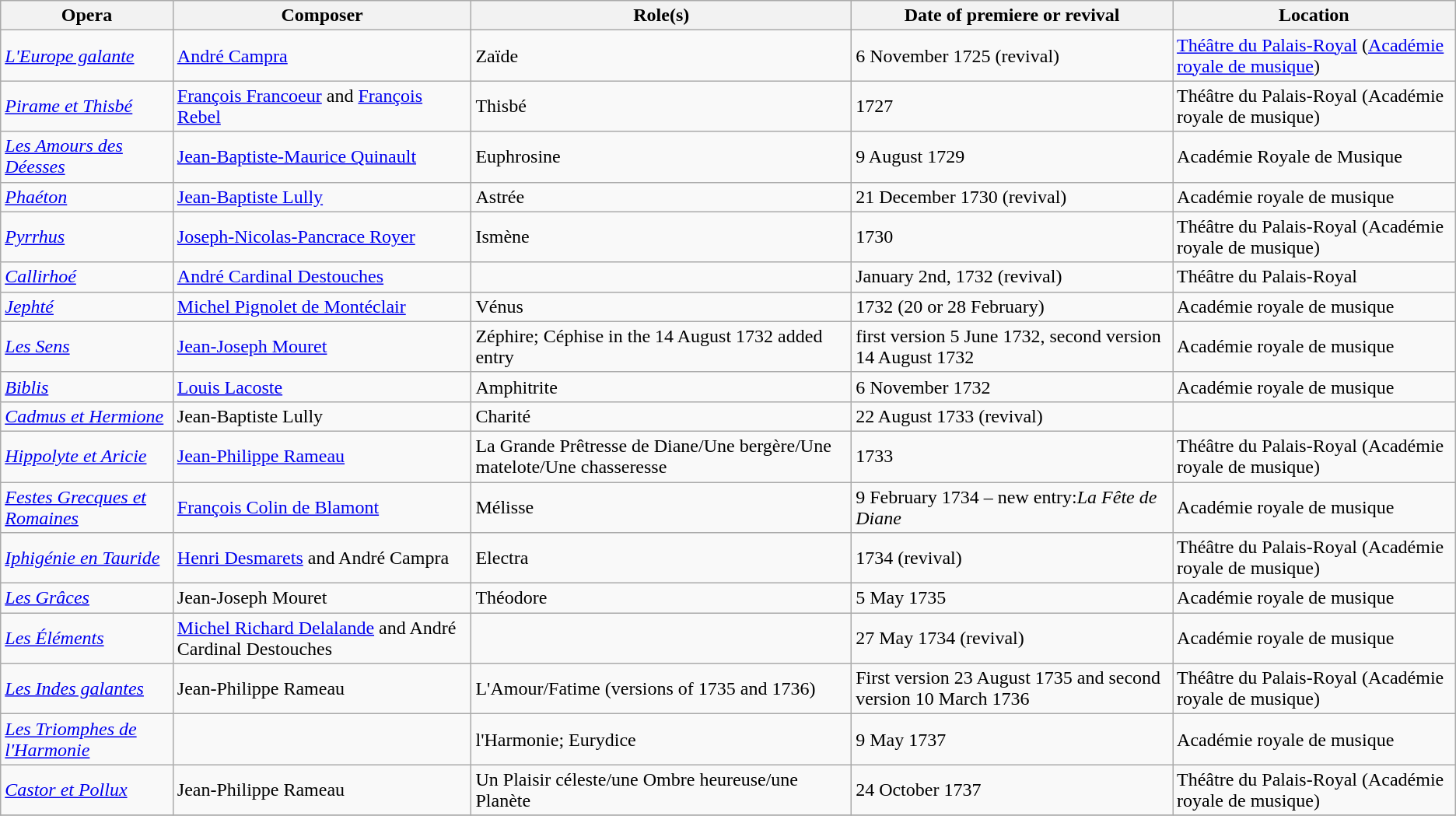<table class="wikitable">
<tr>
<th>Opera</th>
<th>Composer</th>
<th>Role(s)</th>
<th>Date of premiere or revival</th>
<th>Location</th>
</tr>
<tr>
<td><em><a href='#'>L'Europe galante</a></em></td>
<td><a href='#'>André Campra</a></td>
<td>Zaïde</td>
<td>6 November 1725 (revival)</td>
<td><a href='#'>Théâtre du Palais-Royal</a> (<a href='#'>Académie royale de musique</a>)</td>
</tr>
<tr>
<td><em><a href='#'>Pirame et Thisbé</a></em></td>
<td><a href='#'>François Francoeur</a> and <a href='#'>François Rebel</a></td>
<td>Thisbé</td>
<td>1727</td>
<td>Théâtre du Palais-Royal (Académie royale de musique)</td>
</tr>
<tr>
<td><em><a href='#'>Les Amours des Déesses</a></em></td>
<td><a href='#'>Jean-Baptiste-Maurice Quinault</a></td>
<td>Euphrosine</td>
<td>9 August 1729</td>
<td>Académie Royale de Musique</td>
</tr>
<tr>
<td><em><a href='#'>Phaéton</a></em></td>
<td><a href='#'>Jean-Baptiste Lully</a></td>
<td>Astrée</td>
<td>21 December 1730 (revival)</td>
<td>Académie royale de musique</td>
</tr>
<tr>
<td><em><a href='#'>Pyrrhus</a></em></td>
<td><a href='#'>Joseph-Nicolas-Pancrace Royer</a></td>
<td>Ismène</td>
<td>1730</td>
<td>Théâtre du Palais-Royal (Académie royale de musique)</td>
</tr>
<tr>
<td><em><a href='#'>Callirhoé</a></em></td>
<td><a href='#'>André Cardinal Destouches</a></td>
<td></td>
<td>January 2nd, 1732 (revival)</td>
<td>Théâtre du Palais-Royal</td>
</tr>
<tr>
<td><em><a href='#'>Jephté</a></em></td>
<td><a href='#'>Michel Pignolet de Montéclair</a></td>
<td>Vénus</td>
<td>1732 (20 or 28 February)</td>
<td>Académie royale de musique</td>
</tr>
<tr>
<td><em><a href='#'>Les Sens</a></em></td>
<td><a href='#'>Jean-Joseph Mouret</a></td>
<td>Zéphire; Céphise in the 14 August 1732 added entry</td>
<td>first version 5 June 1732, second version 14 August 1732</td>
<td>Académie royale de musique</td>
</tr>
<tr>
<td><em><a href='#'>Biblis</a></em></td>
<td><a href='#'>Louis Lacoste</a></td>
<td>Amphitrite</td>
<td>6 November 1732</td>
<td>Académie royale de musique</td>
</tr>
<tr>
<td><em><a href='#'>Cadmus et Hermione</a></em></td>
<td>Jean-Baptiste Lully</td>
<td>Charité</td>
<td>22 August 1733 (revival)</td>
<td></td>
</tr>
<tr>
<td><em><a href='#'>Hippolyte et Aricie</a></em></td>
<td><a href='#'>Jean-Philippe Rameau</a></td>
<td>La Grande Prêtresse de Diane/Une bergère/Une matelote/Une chasseresse</td>
<td>1733</td>
<td>Théâtre du Palais-Royal (Académie royale de musique)</td>
</tr>
<tr>
<td><em><a href='#'>Festes Grecques et Romaines</a></em></td>
<td><a href='#'>François Colin de Blamont</a></td>
<td>Mélisse</td>
<td>9 February 1734 – new entry:<em>La Fête de Diane</em></td>
<td>Académie royale de musique</td>
</tr>
<tr>
<td><em><a href='#'>Iphigénie en Tauride</a></em></td>
<td><a href='#'>Henri Desmarets</a> and André Campra</td>
<td>Electra</td>
<td>1734 (revival)</td>
<td>Théâtre du Palais-Royal (Académie royale de musique)</td>
</tr>
<tr>
<td><em><a href='#'>Les Grâces</a></em></td>
<td>Jean-Joseph Mouret</td>
<td>Théodore</td>
<td>5 May 1735</td>
<td>Académie royale de musique</td>
</tr>
<tr>
<td><em><a href='#'>Les Éléments</a></em></td>
<td><a href='#'>Michel Richard Delalande</a> and André Cardinal Destouches</td>
<td></td>
<td>27 May 1734 (revival)</td>
<td>Académie royale de musique</td>
</tr>
<tr>
<td><em><a href='#'>Les Indes galantes</a></em></td>
<td>Jean-Philippe Rameau</td>
<td>L'Amour/Fatime (versions of 1735 and 1736)</td>
<td>First version 23 August 1735 and second version 10 March 1736</td>
<td>Théâtre du Palais-Royal (Académie royale de musique)</td>
</tr>
<tr>
<td><em><a href='#'>Les Triomphes de l'Harmonie</a></em></td>
<td></td>
<td>l'Harmonie; Eurydice</td>
<td>9 May 1737</td>
<td>Académie royale de musique</td>
</tr>
<tr>
<td><em><a href='#'>Castor et Pollux</a></em></td>
<td>Jean-Philippe Rameau</td>
<td>Un Plaisir céleste/une Ombre heureuse/une Planète</td>
<td>24 October 1737</td>
<td>Théâtre du Palais-Royal (Académie royale de musique)</td>
</tr>
<tr>
</tr>
</table>
